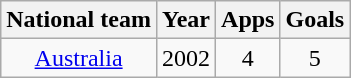<table class="wikitable" style="text-align:center">
<tr>
<th>National team</th>
<th>Year</th>
<th>Apps</th>
<th>Goals</th>
</tr>
<tr>
<td><a href='#'>Australia</a></td>
<td>2002</td>
<td>4</td>
<td>5</td>
</tr>
</table>
